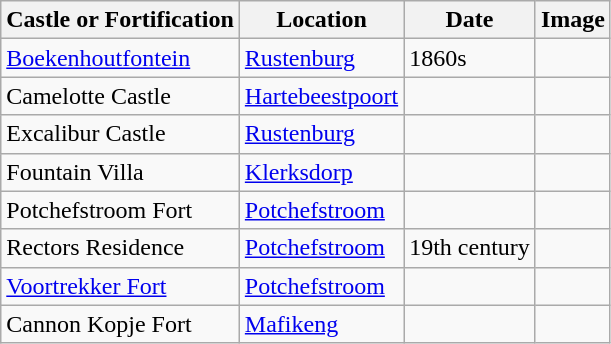<table class="wikitable">
<tr>
<th>Castle or Fortification</th>
<th>Location</th>
<th>Date</th>
<th>Image</th>
</tr>
<tr>
<td><a href='#'>Boekenhoutfontein</a></td>
<td><a href='#'>Rustenburg</a></td>
<td>1860s</td>
<td></td>
</tr>
<tr>
<td>Camelotte Castle</td>
<td><a href='#'>Hartebeestpoort</a></td>
<td></td>
<td></td>
</tr>
<tr>
<td>Excalibur Castle</td>
<td><a href='#'>Rustenburg</a></td>
<td></td>
<td></td>
</tr>
<tr>
<td>Fountain Villa</td>
<td><a href='#'>Klerksdorp</a></td>
<td></td>
<td></td>
</tr>
<tr>
<td>Potchefstroom Fort</td>
<td><a href='#'>Potchefstroom</a></td>
<td></td>
<td></td>
</tr>
<tr>
<td>Rectors Residence</td>
<td><a href='#'>Potchefstroom</a></td>
<td>19th century</td>
<td></td>
</tr>
<tr>
<td><a href='#'>Voortrekker Fort</a></td>
<td><a href='#'>Potchefstroom</a></td>
<td></td>
<td></td>
</tr>
<tr>
<td>Cannon Kopje Fort</td>
<td><a href='#'>Mafikeng</a></td>
<td></td>
<td></td>
</tr>
</table>
